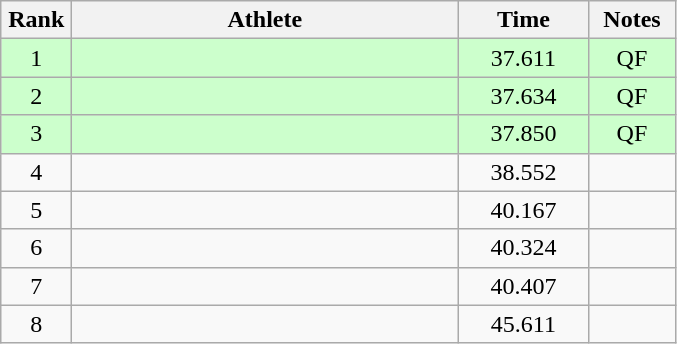<table class=wikitable style="text-align:center">
<tr>
<th width=40>Rank</th>
<th width=250>Athlete</th>
<th width=80>Time</th>
<th width=50>Notes</th>
</tr>
<tr bgcolor="ccffcc">
<td>1</td>
<td align=left></td>
<td>37.611</td>
<td>QF</td>
</tr>
<tr bgcolor="ccffcc">
<td>2</td>
<td align=left></td>
<td>37.634</td>
<td>QF</td>
</tr>
<tr bgcolor="ccffcc">
<td>3</td>
<td align=left></td>
<td>37.850</td>
<td>QF</td>
</tr>
<tr>
<td>4</td>
<td align=left></td>
<td>38.552</td>
<td></td>
</tr>
<tr>
<td>5</td>
<td align=left></td>
<td>40.167</td>
<td></td>
</tr>
<tr>
<td>6</td>
<td align=left></td>
<td>40.324</td>
<td></td>
</tr>
<tr>
<td>7</td>
<td align=left></td>
<td>40.407</td>
<td></td>
</tr>
<tr>
<td>8</td>
<td align=left></td>
<td>45.611</td>
<td></td>
</tr>
</table>
